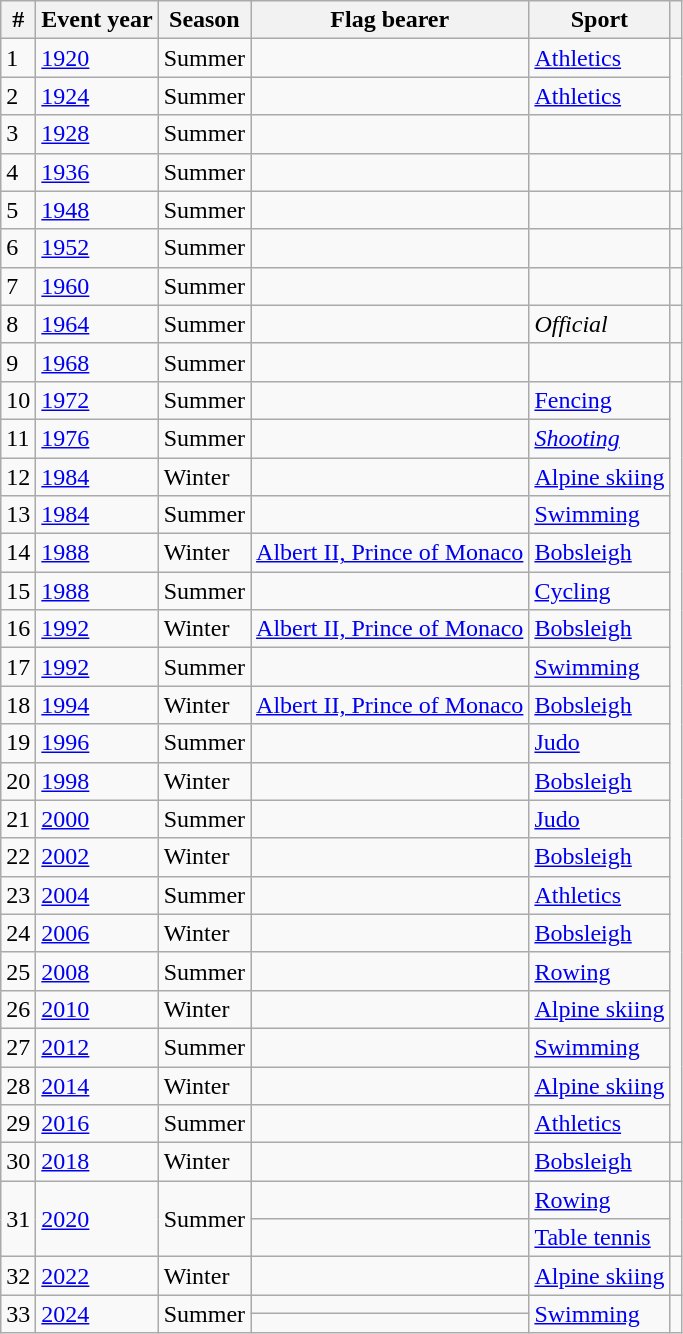<table class="wikitable sortable">
<tr>
<th>#</th>
<th>Event year</th>
<th>Season</th>
<th>Flag bearer</th>
<th>Sport</th>
<th></th>
</tr>
<tr>
<td>1</td>
<td><a href='#'>1920</a></td>
<td>Summer</td>
<td></td>
<td><a href='#'>Athletics</a></td>
<td rowspan=2></td>
</tr>
<tr>
<td>2</td>
<td><a href='#'>1924</a></td>
<td>Summer</td>
<td></td>
<td><a href='#'>Athletics</a></td>
</tr>
<tr>
<td>3</td>
<td><a href='#'>1928</a></td>
<td>Summer</td>
<td></td>
<td></td>
<td></td>
</tr>
<tr>
<td>4</td>
<td><a href='#'>1936</a></td>
<td>Summer</td>
<td></td>
<td></td>
<td></td>
</tr>
<tr>
<td>5</td>
<td><a href='#'>1948</a></td>
<td>Summer</td>
<td></td>
<td></td>
<td></td>
</tr>
<tr>
<td>6</td>
<td><a href='#'>1952</a></td>
<td>Summer</td>
<td></td>
<td></td>
<td></td>
</tr>
<tr>
<td>7</td>
<td><a href='#'>1960</a></td>
<td>Summer</td>
<td></td>
<td></td>
<td></td>
</tr>
<tr>
<td>8</td>
<td><a href='#'>1964</a></td>
<td>Summer</td>
<td></td>
<td><em>Official</em></td>
<td></td>
</tr>
<tr>
<td>9</td>
<td><a href='#'>1968</a></td>
<td>Summer</td>
<td></td>
<td></td>
<td></td>
</tr>
<tr>
<td>10</td>
<td><a href='#'>1972</a></td>
<td>Summer</td>
<td></td>
<td><a href='#'>Fencing</a></td>
<td rowspan=20></td>
</tr>
<tr>
<td>11</td>
<td><a href='#'>1976</a></td>
<td>Summer</td>
<td></td>
<td><em><a href='#'>Shooting</a></em></td>
</tr>
<tr>
<td>12</td>
<td><a href='#'>1984</a></td>
<td>Winter</td>
<td></td>
<td><a href='#'>Alpine skiing</a></td>
</tr>
<tr>
<td>13</td>
<td><a href='#'>1984</a></td>
<td>Summer</td>
<td></td>
<td><a href='#'>Swimming</a></td>
</tr>
<tr>
<td>14</td>
<td><a href='#'>1988</a></td>
<td>Winter</td>
<td><a href='#'>Albert II, Prince of Monaco</a></td>
<td><a href='#'>Bobsleigh</a></td>
</tr>
<tr>
<td>15</td>
<td><a href='#'>1988</a></td>
<td>Summer</td>
<td></td>
<td><a href='#'>Cycling</a></td>
</tr>
<tr>
<td>16</td>
<td><a href='#'>1992</a></td>
<td>Winter</td>
<td><a href='#'>Albert II, Prince of Monaco</a></td>
<td><a href='#'>Bobsleigh</a></td>
</tr>
<tr>
<td>17</td>
<td><a href='#'>1992</a></td>
<td>Summer</td>
<td></td>
<td><a href='#'>Swimming</a></td>
</tr>
<tr>
<td>18</td>
<td><a href='#'>1994</a></td>
<td>Winter</td>
<td><a href='#'>Albert II, Prince of Monaco</a></td>
<td><a href='#'>Bobsleigh</a></td>
</tr>
<tr>
<td>19</td>
<td><a href='#'>1996</a></td>
<td>Summer</td>
<td></td>
<td><a href='#'>Judo</a></td>
</tr>
<tr>
<td>20</td>
<td><a href='#'>1998</a></td>
<td>Winter</td>
<td></td>
<td><a href='#'>Bobsleigh</a></td>
</tr>
<tr>
<td>21</td>
<td><a href='#'>2000</a></td>
<td>Summer</td>
<td></td>
<td><a href='#'>Judo</a></td>
</tr>
<tr>
<td>22</td>
<td><a href='#'>2002</a></td>
<td>Winter</td>
<td></td>
<td><a href='#'>Bobsleigh</a></td>
</tr>
<tr>
<td>23</td>
<td><a href='#'>2004</a></td>
<td>Summer</td>
<td></td>
<td><a href='#'>Athletics</a></td>
</tr>
<tr>
<td>24</td>
<td><a href='#'>2006</a></td>
<td>Winter</td>
<td></td>
<td><a href='#'>Bobsleigh</a></td>
</tr>
<tr>
<td>25</td>
<td><a href='#'>2008</a></td>
<td>Summer</td>
<td></td>
<td><a href='#'>Rowing</a></td>
</tr>
<tr>
<td>26</td>
<td><a href='#'>2010</a></td>
<td>Winter</td>
<td></td>
<td><a href='#'>Alpine skiing</a></td>
</tr>
<tr>
<td>27</td>
<td><a href='#'>2012</a></td>
<td>Summer</td>
<td></td>
<td><a href='#'>Swimming</a></td>
</tr>
<tr>
<td>28</td>
<td><a href='#'>2014</a></td>
<td>Winter</td>
<td></td>
<td><a href='#'>Alpine skiing</a></td>
</tr>
<tr>
<td>29</td>
<td><a href='#'>2016</a></td>
<td>Summer</td>
<td></td>
<td><a href='#'>Athletics</a></td>
</tr>
<tr>
<td>30</td>
<td><a href='#'>2018</a></td>
<td>Winter</td>
<td></td>
<td><a href='#'>Bobsleigh</a></td>
<td></td>
</tr>
<tr>
<td rowspan=2>31</td>
<td rowspan=2><a href='#'>2020</a></td>
<td rowspan=2>Summer</td>
<td></td>
<td><a href='#'>Rowing</a></td>
<td rowspan=2></td>
</tr>
<tr>
<td></td>
<td><a href='#'>Table tennis</a></td>
</tr>
<tr>
<td>32</td>
<td><a href='#'>2022</a></td>
<td>Winter</td>
<td></td>
<td><a href='#'>Alpine skiing</a></td>
<td></td>
</tr>
<tr>
<td rowspan=2>33</td>
<td rowspan=2><a href='#'>2024</a></td>
<td rowspan=2>Summer</td>
<td></td>
<td rowspan=2><a href='#'>Swimming</a></td>
<td rowspan=2></td>
</tr>
<tr>
<td></td>
</tr>
</table>
